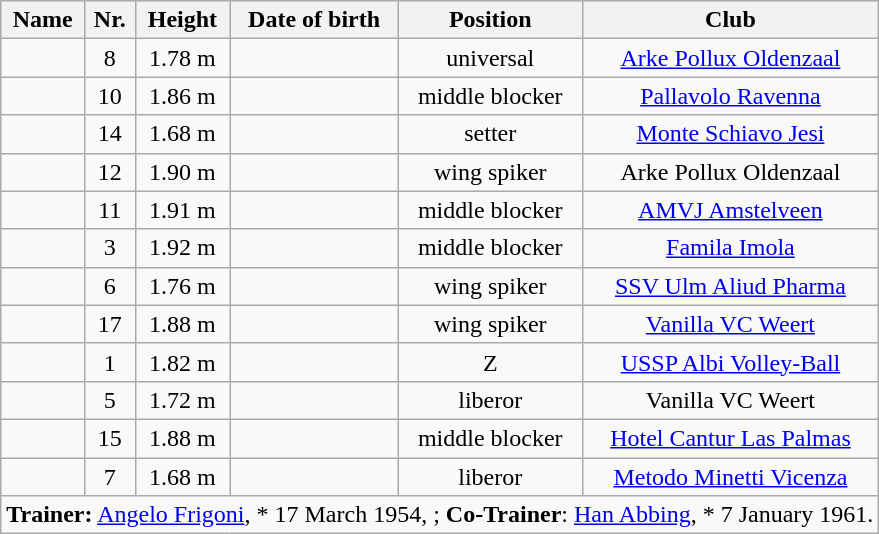<table class="wikitable sortable" style="margin-bottom:0">
<tr style="text-align:center; background:lavender;">
<th>Name</th>
<th>Nr.</th>
<th>Height</th>
<th>Date of birth</th>
<th>Position</th>
<th>Club</th>
</tr>
<tr style="text-align:center;">
<td align="left"></td>
<td>8</td>
<td>1.78 m</td>
<td></td>
<td>universal</td>
<td><a href='#'>Arke Pollux Oldenzaal</a></td>
</tr>
<tr style="text-align:center;">
<td align="left"></td>
<td>10</td>
<td>1.86 m</td>
<td></td>
<td>middle blocker</td>
<td><a href='#'>Pallavolo Ravenna</a></td>
</tr>
<tr style="text-align:center;">
<td align="left"></td>
<td>14</td>
<td>1.68 m</td>
<td></td>
<td>setter</td>
<td><a href='#'>Monte Schiavo Jesi</a></td>
</tr>
<tr style="text-align:center;">
<td align="left"></td>
<td>12</td>
<td>1.90 m</td>
<td></td>
<td>wing spiker</td>
<td>Arke Pollux Oldenzaal</td>
</tr>
<tr style="text-align:center;">
<td align="left"></td>
<td>11</td>
<td>1.91 m</td>
<td></td>
<td>middle blocker</td>
<td><a href='#'>AMVJ Amstelveen</a></td>
</tr>
<tr style="text-align:center;">
<td align="left"></td>
<td>3</td>
<td>1.92 m</td>
<td></td>
<td>middle blocker</td>
<td><a href='#'>Famila Imola</a></td>
</tr>
<tr style="text-align:center;">
<td align="left"></td>
<td>6</td>
<td>1.76 m</td>
<td></td>
<td>wing spiker</td>
<td><a href='#'>SSV Ulm Aliud Pharma</a></td>
</tr>
<tr style="text-align:center;">
<td align="left"></td>
<td>17</td>
<td>1.88 m</td>
<td></td>
<td>wing spiker</td>
<td><a href='#'>Vanilla VC Weert</a></td>
</tr>
<tr style="text-align:center;">
<td align="left"></td>
<td>1</td>
<td>1.82 m</td>
<td></td>
<td>Z</td>
<td><a href='#'>USSP Albi Volley-Ball</a></td>
</tr>
<tr style="text-align:center;">
<td align="left"></td>
<td>5</td>
<td>1.72 m</td>
<td></td>
<td>liberor</td>
<td>Vanilla VC Weert</td>
</tr>
<tr style="text-align:center;">
<td align="left"></td>
<td>15</td>
<td>1.88 m</td>
<td></td>
<td>middle blocker</td>
<td><a href='#'>Hotel Cantur Las Palmas</a></td>
</tr>
<tr style="text-align:center;">
<td align="left"></td>
<td>7</td>
<td>1.68 m</td>
<td></td>
<td>liberor</td>
<td><a href='#'>Metodo Minetti Vicenza</a></td>
</tr>
<tr class="sortbottom">
<td colspan="6"><strong>Trainer:</strong> <a href='#'>Angelo Frigoni</a>, * 17 March 1954, ; <strong>Co-Trainer</strong>: <a href='#'>Han Abbing</a>, * 7 January 1961. </td>
</tr>
</table>
